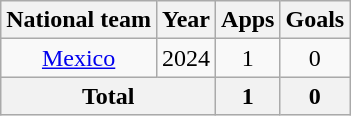<table class="wikitable" style="text-align:center">
<tr>
<th>National team</th>
<th>Year</th>
<th>Apps</th>
<th>Goals</th>
</tr>
<tr>
<td rowspan="1"><a href='#'>Mexico</a></td>
<td>2024</td>
<td>1</td>
<td>0</td>
</tr>
<tr>
<th colspan="2">Total</th>
<th>1</th>
<th>0</th>
</tr>
</table>
